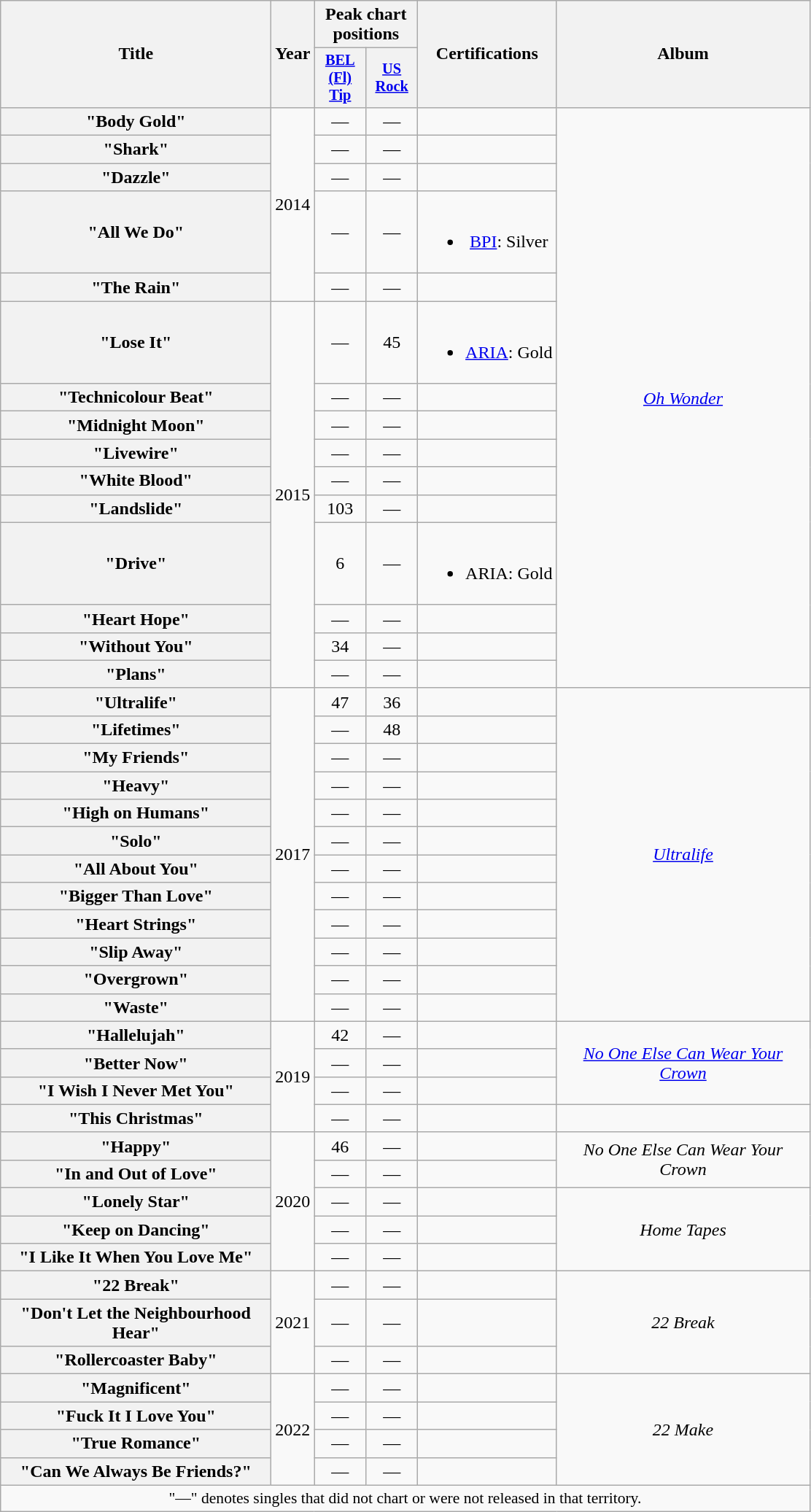<table class="wikitable plainrowheaders" style="text-align:center;">
<tr>
<th scope="col" rowspan="2" style="width:15em;">Title</th>
<th scope="col" rowspan="2">Year</th>
<th scope="col" colspan="2">Peak chart positions</th>
<th scope="col" rowspan="2">Certifications</th>
<th scope="col" rowspan="2" style="width:14em;">Album</th>
</tr>
<tr>
<th scope="col" style="width:3em;font-size:85%;"><a href='#'>BEL<br>(Fl)<br>Tip</a><br></th>
<th scope="col" style="width:3em;font-size:85%;"><a href='#'>US<br>Rock</a><br></th>
</tr>
<tr>
<th scope="row">"Body Gold"</th>
<td rowspan="5">2014</td>
<td>—</td>
<td>—</td>
<td></td>
<td rowspan="15"><em><a href='#'>Oh Wonder</a></em></td>
</tr>
<tr>
<th scope="row">"Shark"</th>
<td>—</td>
<td>—</td>
<td></td>
</tr>
<tr>
<th scope="row">"Dazzle"</th>
<td>—</td>
<td>—</td>
<td></td>
</tr>
<tr>
<th scope="row">"All We Do"</th>
<td>—</td>
<td>—</td>
<td><br><ul><li><a href='#'>BPI</a>: Silver</li></ul></td>
</tr>
<tr>
<th scope="row">"The Rain"</th>
<td>—</td>
<td>—</td>
<td></td>
</tr>
<tr>
<th scope="row">"Lose It"</th>
<td rowspan="10">2015</td>
<td>—</td>
<td>45</td>
<td><br><ul><li><a href='#'>ARIA</a>: Gold</li></ul></td>
</tr>
<tr>
<th scope="row">"Technicolour Beat"</th>
<td>—</td>
<td>—</td>
<td></td>
</tr>
<tr>
<th scope="row">"Midnight Moon"</th>
<td>—</td>
<td>—</td>
<td></td>
</tr>
<tr>
<th scope="row">"Livewire"</th>
<td>—</td>
<td>—</td>
<td></td>
</tr>
<tr>
<th scope="row">"White Blood"</th>
<td>—</td>
<td>—</td>
<td></td>
</tr>
<tr>
<th scope="row">"Landslide"</th>
<td>103</td>
<td>—</td>
<td></td>
</tr>
<tr>
<th scope="row">"Drive"</th>
<td>6</td>
<td>—</td>
<td><br><ul><li>ARIA: Gold</li></ul></td>
</tr>
<tr>
<th scope="row">"Heart Hope"</th>
<td>—</td>
<td>—</td>
<td></td>
</tr>
<tr>
<th scope="row">"Without You"</th>
<td>34</td>
<td>—</td>
<td></td>
</tr>
<tr>
<th scope="row">"Plans"</th>
<td>—</td>
<td>—</td>
<td></td>
</tr>
<tr>
<th scope="row">"Ultralife"</th>
<td rowspan="12">2017</td>
<td>47</td>
<td>36</td>
<td></td>
<td rowspan="12"><em><a href='#'>Ultralife</a></em></td>
</tr>
<tr>
<th scope="row">"Lifetimes"</th>
<td>—</td>
<td>48</td>
<td></td>
</tr>
<tr>
<th scope="row">"My Friends"</th>
<td>—</td>
<td>—</td>
<td></td>
</tr>
<tr>
<th scope="row">"Heavy"</th>
<td>—</td>
<td>—</td>
<td></td>
</tr>
<tr>
<th scope="row">"High on Humans"</th>
<td>—</td>
<td>—</td>
<td></td>
</tr>
<tr>
<th scope="row">"Solo"</th>
<td>—</td>
<td>—</td>
<td></td>
</tr>
<tr>
<th scope="row">"All About You"</th>
<td>—</td>
<td>—</td>
<td></td>
</tr>
<tr>
<th scope="row">"Bigger Than Love"</th>
<td>—</td>
<td>—</td>
<td></td>
</tr>
<tr>
<th scope="row">"Heart Strings"</th>
<td>—</td>
<td>—</td>
<td></td>
</tr>
<tr>
<th scope="row">"Slip Away"</th>
<td>—</td>
<td>—</td>
<td></td>
</tr>
<tr>
<th scope="row">"Overgrown"</th>
<td>—</td>
<td>—</td>
<td></td>
</tr>
<tr>
<th scope="row">"Waste"</th>
<td>—</td>
<td>—</td>
<td></td>
</tr>
<tr>
<th scope="row">"Hallelujah"</th>
<td rowspan="4">2019</td>
<td>42</td>
<td>—</td>
<td></td>
<td rowspan="3"><em><a href='#'>No One Else Can Wear Your Crown</a></em></td>
</tr>
<tr>
<th scope="row">"Better Now"</th>
<td>—</td>
<td>—</td>
<td></td>
</tr>
<tr>
<th scope="row">"I Wish I Never Met You"</th>
<td>—</td>
<td>—</td>
<td></td>
</tr>
<tr>
<th scope="row">"This Christmas"</th>
<td>—</td>
<td>—</td>
<td></td>
<td></td>
</tr>
<tr>
<th scope="row">"Happy"</th>
<td rowspan="5">2020</td>
<td>46</td>
<td>—</td>
<td></td>
<td rowspan="2"><em>No One Else Can Wear Your Crown</em></td>
</tr>
<tr>
<th scope="row">"In and Out of Love"</th>
<td>—</td>
<td>—</td>
<td></td>
</tr>
<tr>
<th scope="row">"Lonely Star"</th>
<td>—</td>
<td>—</td>
<td></td>
<td rowspan="3"><em>Home Tapes</em></td>
</tr>
<tr>
<th scope="row">"Keep on Dancing"</th>
<td>—</td>
<td>—</td>
<td></td>
</tr>
<tr>
<th scope="row">"I Like It When You Love Me"</th>
<td>—</td>
<td>—</td>
<td></td>
</tr>
<tr>
<th scope="row">"22 Break"</th>
<td rowspan="3">2021</td>
<td>—</td>
<td>—</td>
<td></td>
<td rowspan="3"><em>22 Break</em></td>
</tr>
<tr>
<th scope="row">"Don't Let the Neighbourhood Hear"</th>
<td>—</td>
<td>—</td>
<td></td>
</tr>
<tr>
<th scope="row">"Rollercoaster Baby"</th>
<td>—</td>
<td>—</td>
<td></td>
</tr>
<tr>
<th scope="row">"Magnificent"</th>
<td rowspan="4">2022</td>
<td>—</td>
<td>—</td>
<td></td>
<td rowspan="4"><em>22 Make</em></td>
</tr>
<tr>
<th scope="row">"Fuck It I Love You"</th>
<td>—</td>
<td>—</td>
<td></td>
</tr>
<tr>
<th scope="row">"True Romance"</th>
<td>—</td>
<td>—</td>
<td></td>
</tr>
<tr>
<th scope="row">"Can We Always Be Friends?"</th>
<td>—</td>
<td>—</td>
<td></td>
</tr>
<tr>
<td colspan="6" style="font-size:90%">"—" denotes singles that did not chart or were not released in that territory.</td>
</tr>
</table>
